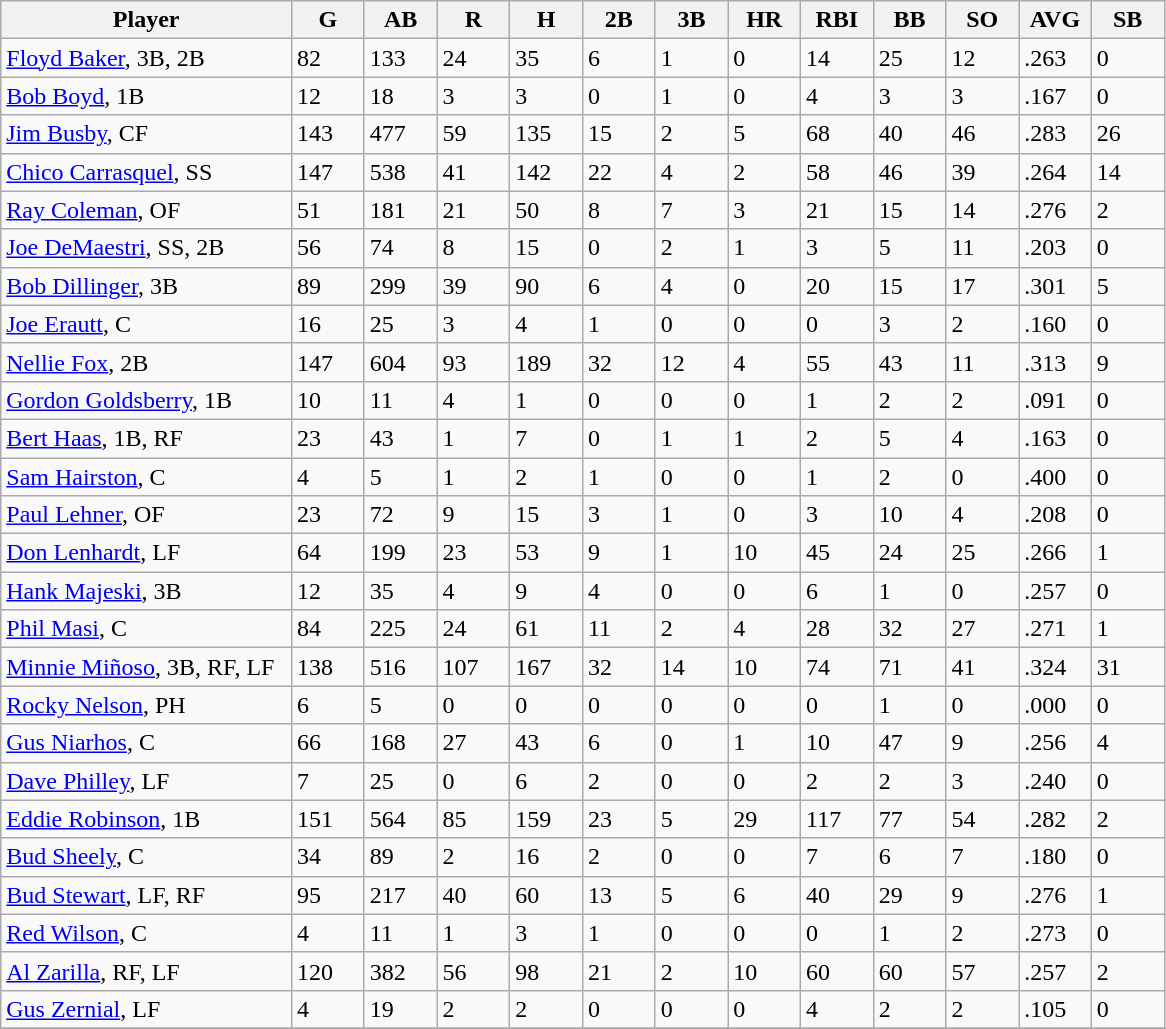<table class="wikitable sortable">
<tr>
<th width="24%">Player</th>
<th width="6%">G</th>
<th width="6%">AB</th>
<th width="6%">R</th>
<th width="6%">H</th>
<th width="6%">2B</th>
<th width="6%">3B</th>
<th width="6%">HR</th>
<th width="6%">RBI</th>
<th width="6%">BB</th>
<th width="6%">SO</th>
<th width="6%">AVG</th>
<th width="6%">SB</th>
</tr>
<tr>
<td><a href='#'>Floyd Baker</a>, 3B, 2B</td>
<td>82</td>
<td>133</td>
<td>24</td>
<td>35</td>
<td>6</td>
<td>1</td>
<td>0</td>
<td>14</td>
<td>25</td>
<td>12</td>
<td>.263</td>
<td>0</td>
</tr>
<tr>
<td><a href='#'>Bob Boyd</a>, 1B</td>
<td>12</td>
<td>18</td>
<td>3</td>
<td>3</td>
<td>0</td>
<td>1</td>
<td>0</td>
<td>4</td>
<td>3</td>
<td>3</td>
<td>.167</td>
<td>0</td>
</tr>
<tr>
<td><a href='#'>Jim Busby</a>, CF</td>
<td>143</td>
<td>477</td>
<td>59</td>
<td>135</td>
<td>15</td>
<td>2</td>
<td>5</td>
<td>68</td>
<td>40</td>
<td>46</td>
<td>.283</td>
<td>26</td>
</tr>
<tr>
<td><a href='#'>Chico Carrasquel</a>, SS</td>
<td>147</td>
<td>538</td>
<td>41</td>
<td>142</td>
<td>22</td>
<td>4</td>
<td>2</td>
<td>58</td>
<td>46</td>
<td>39</td>
<td>.264</td>
<td>14</td>
</tr>
<tr>
<td><a href='#'>Ray Coleman</a>, OF</td>
<td>51</td>
<td>181</td>
<td>21</td>
<td>50</td>
<td>8</td>
<td>7</td>
<td>3</td>
<td>21</td>
<td>15</td>
<td>14</td>
<td>.276</td>
<td>2</td>
</tr>
<tr>
<td><a href='#'>Joe DeMaestri</a>, SS, 2B</td>
<td>56</td>
<td>74</td>
<td>8</td>
<td>15</td>
<td>0</td>
<td>2</td>
<td>1</td>
<td>3</td>
<td>5</td>
<td>11</td>
<td>.203</td>
<td>0</td>
</tr>
<tr>
<td><a href='#'>Bob Dillinger</a>, 3B</td>
<td>89</td>
<td>299</td>
<td>39</td>
<td>90</td>
<td>6</td>
<td>4</td>
<td>0</td>
<td>20</td>
<td>15</td>
<td>17</td>
<td>.301</td>
<td>5</td>
</tr>
<tr>
<td><a href='#'>Joe Erautt</a>, C</td>
<td>16</td>
<td>25</td>
<td>3</td>
<td>4</td>
<td>1</td>
<td>0</td>
<td>0</td>
<td>0</td>
<td>3</td>
<td>2</td>
<td>.160</td>
<td>0</td>
</tr>
<tr>
<td><a href='#'>Nellie Fox</a>, 2B</td>
<td>147</td>
<td>604</td>
<td>93</td>
<td>189</td>
<td>32</td>
<td>12</td>
<td>4</td>
<td>55</td>
<td>43</td>
<td>11</td>
<td>.313</td>
<td>9</td>
</tr>
<tr>
<td><a href='#'>Gordon Goldsberry</a>, 1B</td>
<td>10</td>
<td>11</td>
<td>4</td>
<td>1</td>
<td>0</td>
<td>0</td>
<td>0</td>
<td>1</td>
<td>2</td>
<td>2</td>
<td>.091</td>
<td>0</td>
</tr>
<tr>
<td><a href='#'>Bert Haas</a>, 1B, RF</td>
<td>23</td>
<td>43</td>
<td>1</td>
<td>7</td>
<td>0</td>
<td>1</td>
<td>1</td>
<td>2</td>
<td>5</td>
<td>4</td>
<td>.163</td>
<td>0</td>
</tr>
<tr>
<td><a href='#'>Sam Hairston</a>, C</td>
<td>4</td>
<td>5</td>
<td>1</td>
<td>2</td>
<td>1</td>
<td>0</td>
<td>0</td>
<td>1</td>
<td>2</td>
<td>0</td>
<td>.400</td>
<td>0</td>
</tr>
<tr>
<td><a href='#'>Paul Lehner</a>, OF</td>
<td>23</td>
<td>72</td>
<td>9</td>
<td>15</td>
<td>3</td>
<td>1</td>
<td>0</td>
<td>3</td>
<td>10</td>
<td>4</td>
<td>.208</td>
<td>0</td>
</tr>
<tr>
<td><a href='#'>Don Lenhardt</a>, LF</td>
<td>64</td>
<td>199</td>
<td>23</td>
<td>53</td>
<td>9</td>
<td>1</td>
<td>10</td>
<td>45</td>
<td>24</td>
<td>25</td>
<td>.266</td>
<td>1</td>
</tr>
<tr>
<td><a href='#'>Hank Majeski</a>, 3B</td>
<td>12</td>
<td>35</td>
<td>4</td>
<td>9</td>
<td>4</td>
<td>0</td>
<td>0</td>
<td>6</td>
<td>1</td>
<td>0</td>
<td>.257</td>
<td>0</td>
</tr>
<tr>
<td><a href='#'>Phil Masi</a>, C</td>
<td>84</td>
<td>225</td>
<td>24</td>
<td>61</td>
<td>11</td>
<td>2</td>
<td>4</td>
<td>28</td>
<td>32</td>
<td>27</td>
<td>.271</td>
<td>1</td>
</tr>
<tr>
<td><a href='#'>Minnie Miñoso</a>, 3B, RF, LF</td>
<td>138</td>
<td>516</td>
<td>107</td>
<td>167</td>
<td>32</td>
<td>14</td>
<td>10</td>
<td>74</td>
<td>71</td>
<td>41</td>
<td>.324</td>
<td>31</td>
</tr>
<tr>
<td><a href='#'>Rocky Nelson</a>, PH</td>
<td>6</td>
<td>5</td>
<td>0</td>
<td>0</td>
<td>0</td>
<td>0</td>
<td>0</td>
<td>0</td>
<td>1</td>
<td>0</td>
<td>.000</td>
<td>0</td>
</tr>
<tr>
<td><a href='#'>Gus Niarhos</a>, C</td>
<td>66</td>
<td>168</td>
<td>27</td>
<td>43</td>
<td>6</td>
<td>0</td>
<td>1</td>
<td>10</td>
<td>47</td>
<td>9</td>
<td>.256</td>
<td>4</td>
</tr>
<tr>
<td><a href='#'>Dave Philley</a>, LF</td>
<td>7</td>
<td>25</td>
<td>0</td>
<td>6</td>
<td>2</td>
<td>0</td>
<td>0</td>
<td>2</td>
<td>2</td>
<td>3</td>
<td>.240</td>
<td>0</td>
</tr>
<tr>
<td><a href='#'>Eddie Robinson</a>, 1B</td>
<td>151</td>
<td>564</td>
<td>85</td>
<td>159</td>
<td>23</td>
<td>5</td>
<td>29</td>
<td>117</td>
<td>77</td>
<td>54</td>
<td>.282</td>
<td>2</td>
</tr>
<tr>
<td><a href='#'>Bud Sheely</a>, C</td>
<td>34</td>
<td>89</td>
<td>2</td>
<td>16</td>
<td>2</td>
<td>0</td>
<td>0</td>
<td>7</td>
<td>6</td>
<td>7</td>
<td>.180</td>
<td>0</td>
</tr>
<tr>
<td><a href='#'>Bud Stewart</a>, LF, RF</td>
<td>95</td>
<td>217</td>
<td>40</td>
<td>60</td>
<td>13</td>
<td>5</td>
<td>6</td>
<td>40</td>
<td>29</td>
<td>9</td>
<td>.276</td>
<td>1</td>
</tr>
<tr>
<td><a href='#'>Red Wilson</a>, C</td>
<td>4</td>
<td>11</td>
<td>1</td>
<td>3</td>
<td>1</td>
<td>0</td>
<td>0</td>
<td>0</td>
<td>1</td>
<td>2</td>
<td>.273</td>
<td>0</td>
</tr>
<tr>
<td><a href='#'>Al Zarilla</a>, RF, LF</td>
<td>120</td>
<td>382</td>
<td>56</td>
<td>98</td>
<td>21</td>
<td>2</td>
<td>10</td>
<td>60</td>
<td>60</td>
<td>57</td>
<td>.257</td>
<td>2</td>
</tr>
<tr>
<td><a href='#'>Gus Zernial</a>, LF</td>
<td>4</td>
<td>19</td>
<td>2</td>
<td>2</td>
<td>0</td>
<td>0</td>
<td>0</td>
<td>4</td>
<td>2</td>
<td>2</td>
<td>.105</td>
<td>0</td>
</tr>
<tr>
</tr>
</table>
